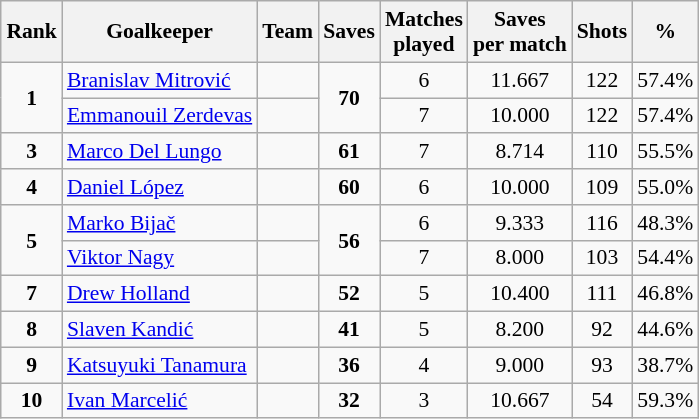<table class="wikitable sortable" style="text-align: center; font-size: 90%; margin-left: 1em;">
<tr>
<th>Rank</th>
<th>Goalkeeper</th>
<th>Team</th>
<th>Saves</th>
<th>Matches<br>played</th>
<th>Saves<br>per match</th>
<th>Shots</th>
<th>%</th>
</tr>
<tr>
<td rowspan="2"><strong>1</strong></td>
<td style="text-align: left;" data-sort-value="Mitrović, Branislav"><a href='#'>Branislav Mitrović</a></td>
<td style="text-align: left;"></td>
<td rowspan="2"><strong>70</strong></td>
<td>6</td>
<td>11.667</td>
<td>122</td>
<td>57.4%</td>
</tr>
<tr>
<td style="text-align: left;" data-sort-value="Zerdevas, Emmanouil"><a href='#'>Emmanouil Zerdevas</a></td>
<td style="text-align: left;"></td>
<td>7</td>
<td>10.000</td>
<td>122</td>
<td>57.4%</td>
</tr>
<tr>
<td><strong>3</strong></td>
<td style="text-align: left;" data-sort-value="Del Lungo, Marco"><a href='#'>Marco Del Lungo</a></td>
<td style="text-align: left;"></td>
<td><strong>61</strong></td>
<td>7</td>
<td>8.714</td>
<td>110</td>
<td>55.5%</td>
</tr>
<tr>
<td><strong>4</strong></td>
<td style="text-align: left;" data-sort-value="López, Daniel"><a href='#'>Daniel López</a></td>
<td style="text-align: left;"></td>
<td><strong>60</strong></td>
<td>6</td>
<td>10.000</td>
<td>109</td>
<td>55.0%</td>
</tr>
<tr>
<td rowspan="2"><strong>5</strong></td>
<td style="text-align: left;" data-sort-value="Bijač, Marko"><a href='#'>Marko Bijač</a></td>
<td style="text-align: left;"></td>
<td rowspan="2"><strong>56</strong></td>
<td>6</td>
<td>9.333</td>
<td>116</td>
<td>48.3%</td>
</tr>
<tr>
<td style="text-align: left;" data-sort-value="Nagy, Viktor"><a href='#'>Viktor Nagy</a></td>
<td style="text-align: left;"></td>
<td>7</td>
<td>8.000</td>
<td>103</td>
<td>54.4%</td>
</tr>
<tr>
<td><strong>7</strong></td>
<td style="text-align: left;" data-sort-value="Holland, Drew"><a href='#'>Drew Holland</a></td>
<td style="text-align: left;"></td>
<td><strong>52</strong></td>
<td>5</td>
<td>10.400</td>
<td>111</td>
<td>46.8%</td>
</tr>
<tr>
<td><strong>8</strong></td>
<td style="text-align: left;" data-sort-value="Kandić, Slaven"><a href='#'>Slaven Kandić</a></td>
<td style="text-align: left;"></td>
<td><strong>41</strong></td>
<td>5</td>
<td>8.200</td>
<td>92</td>
<td>44.6%</td>
</tr>
<tr>
<td><strong>9</strong></td>
<td style="text-align: left;" data-sort-value="Tanamura, Katsuyuki"><a href='#'>Katsuyuki Tanamura</a></td>
<td style="text-align: left;"></td>
<td><strong>36</strong></td>
<td>4</td>
<td>9.000</td>
<td>93</td>
<td>38.7%</td>
</tr>
<tr>
<td><strong>10</strong></td>
<td style="text-align: left;" data-sort-value="Marcelić, Ivan"><a href='#'>Ivan Marcelić</a></td>
<td style="text-align: left;"></td>
<td><strong>32</strong></td>
<td>3</td>
<td>10.667</td>
<td>54</td>
<td>59.3%</td>
</tr>
</table>
